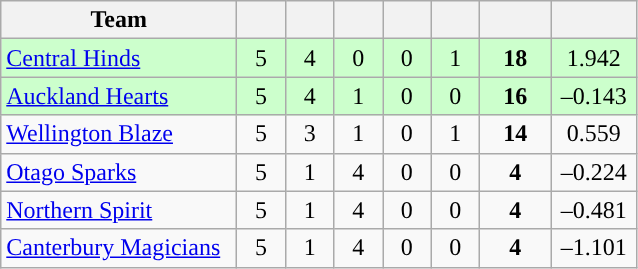<table class="wikitable" style="text-align:center">
<tr>
<th width="150">Team</th>
<th width="25"></th>
<th width="25"></th>
<th width="25"></th>
<th width="25"></th>
<th width="25"></th>
<th width="40"></th>
<th width="50"></th>
</tr>
<tr style="background:#cfc">
<td style="text-align:left"><a href='#'>Central Hinds</a></td>
<td>5</td>
<td>4</td>
<td>0</td>
<td>0</td>
<td>1</td>
<td><strong>18</strong></td>
<td>1.942</td>
</tr>
<tr style="background:#cfc">
<td style="text-align:left"><a href='#'>Auckland Hearts</a></td>
<td>5</td>
<td>4</td>
<td>1</td>
<td>0</td>
<td>0</td>
<td><strong>16</strong></td>
<td>–0.143</td>
</tr>
<tr>
<td style="text-align:left"><a href='#'>Wellington Blaze</a></td>
<td>5</td>
<td>3</td>
<td>1</td>
<td>0</td>
<td>1</td>
<td><strong>14</strong></td>
<td>0.559</td>
</tr>
<tr>
<td style="text-align:left"><a href='#'>Otago Sparks</a></td>
<td>5</td>
<td>1</td>
<td>4</td>
<td>0</td>
<td>0</td>
<td><strong>4</strong></td>
<td>–0.224</td>
</tr>
<tr>
<td style="text-align:left"><a href='#'>Northern Spirit</a></td>
<td>5</td>
<td>1</td>
<td>4</td>
<td>0</td>
<td>0</td>
<td><strong>4</strong></td>
<td>–0.481</td>
</tr>
<tr>
<td style="text-align:left"><a href='#'>Canterbury Magicians</a></td>
<td>5</td>
<td>1</td>
<td>4</td>
<td>0</td>
<td>0</td>
<td><strong>4</strong></td>
<td>–1.101</td>
</tr>
</table>
